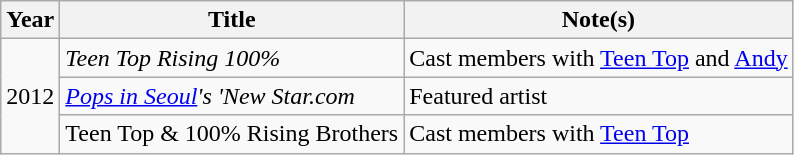<table class="wikitable">
<tr>
<th scope="col">Year</th>
<th scope="col">Title</th>
<th>Note(s)</th>
</tr>
<tr>
<td rowspan="3">2012</td>
<td><em>Teen Top Rising 100%</em></td>
<td>Cast members with <a href='#'>Teen Top</a> and <a href='#'>Andy</a></td>
</tr>
<tr>
<td><em><a href='#'>Pops in Seoul</a>'s 'New Star.com<strong></td>
<td>Featured artist</td>
</tr>
<tr>
<td></em>Teen Top & 100% Rising Brothers<em></td>
<td>Cast members with <a href='#'>Teen Top</a></td>
</tr>
</table>
